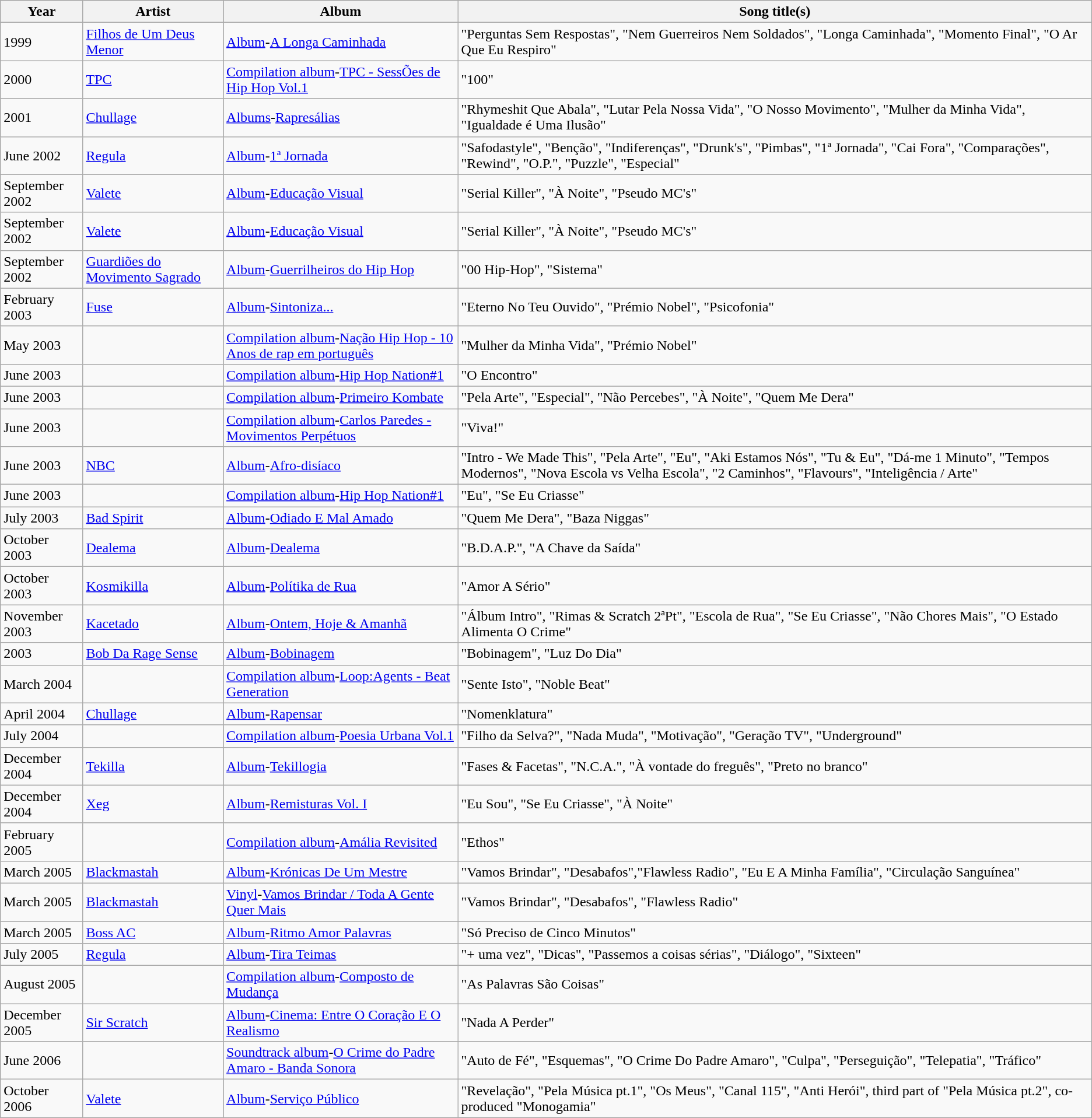<table class="wikitable">
<tr ">
<th>Year</th>
<th>Artist</th>
<th>Album</th>
<th>Song title(s)</th>
</tr>
<tr>
<td>1999</td>
<td><a href='#'>Filhos de Um Deus Menor</a></td>
<td><a href='#'>Album</a>-<a href='#'>A Longa Caminhada</a></td>
<td>"Perguntas Sem Respostas", "Nem Guerreiros Nem Soldados", "Longa Caminhada", "Momento Final", "O Ar Que Eu Respiro"</td>
</tr>
<tr>
<td>2000</td>
<td><a href='#'>TPC</a></td>
<td><a href='#'>Compilation album</a>-<a href='#'>TPC - SessÕes de Hip Hop Vol.1</a></td>
<td>"100"</td>
</tr>
<tr>
<td>2001</td>
<td><a href='#'>Chullage</a></td>
<td><a href='#'>Albums</a>-<a href='#'>Rapresálias</a></td>
<td>"Rhymeshit Que Abala", "Lutar Pela Nossa Vida", "O Nosso Movimento", "Mulher da Minha Vida", "Igualdade é Uma Ilusão"</td>
</tr>
<tr>
<td>June 2002</td>
<td><a href='#'>Regula</a></td>
<td><a href='#'>Album</a>-<a href='#'>1ª Jornada</a></td>
<td>"Safodastyle", "Benção", "Indiferenças", "Drunk's", "Pimbas", "1ª Jornada", "Cai Fora", "Comparações", "Rewind", "O.P.", "Puzzle", "Especial"</td>
</tr>
<tr>
<td>September 2002</td>
<td><a href='#'>Valete</a></td>
<td><a href='#'>Album</a>-<a href='#'>Educação Visual</a></td>
<td>"Serial Killer", "À Noite", "Pseudo MC's"</td>
</tr>
<tr>
<td>September 2002</td>
<td><a href='#'>Valete</a></td>
<td><a href='#'>Album</a>-<a href='#'>Educação Visual</a></td>
<td>"Serial Killer", "À Noite", "Pseudo MC's"</td>
</tr>
<tr>
<td>September 2002</td>
<td><a href='#'>Guardiões do Movimento Sagrado</a></td>
<td><a href='#'>Album</a>-<a href='#'>Guerrilheiros do Hip Hop</a></td>
<td>"00 Hip-Hop", "Sistema"</td>
</tr>
<tr>
<td>February 2003</td>
<td><a href='#'>Fuse</a></td>
<td><a href='#'>Album</a>-<a href='#'>Sintoniza...</a></td>
<td>"Eterno No Teu Ouvido", "Prémio Nobel", "Psicofonia"</td>
</tr>
<tr>
<td>May 2003</td>
<td></td>
<td><a href='#'>Compilation album</a>-<a href='#'>Nação Hip Hop - 10 Anos de rap em português</a></td>
<td>"Mulher da Minha Vida", "Prémio Nobel"</td>
</tr>
<tr>
<td>June 2003</td>
<td></td>
<td><a href='#'>Compilation album</a>-<a href='#'>Hip Hop Nation#1</a></td>
<td>"O Encontro"</td>
</tr>
<tr>
<td>June 2003</td>
<td></td>
<td><a href='#'>Compilation album</a>-<a href='#'>Primeiro Kombate</a></td>
<td>"Pela Arte", "Especial", "Não Percebes", "À Noite", "Quem Me Dera"</td>
</tr>
<tr>
<td>June 2003</td>
<td></td>
<td><a href='#'>Compilation album</a>-<a href='#'>Carlos Paredes - Movimentos Perpétuos</a></td>
<td>"Viva!"</td>
</tr>
<tr>
<td>June 2003</td>
<td><a href='#'>NBC</a></td>
<td><a href='#'>Album</a>-<a href='#'>Afro-disíaco</a></td>
<td>"Intro - We Made This", "Pela Arte", "Eu", "Aki Estamos Nós", "Tu & Eu", "Dá-me 1 Minuto", "Tempos Modernos", "Nova Escola vs Velha Escola", "2 Caminhos", "Flavours", "Inteligência / Arte"</td>
</tr>
<tr>
<td>June 2003</td>
<td></td>
<td><a href='#'>Compilation album</a>-<a href='#'>Hip Hop Nation#1</a></td>
<td>"Eu", "Se Eu Criasse"</td>
</tr>
<tr>
<td>July 2003</td>
<td><a href='#'>Bad Spirit</a></td>
<td><a href='#'>Album</a>-<a href='#'>Odiado E Mal Amado</a></td>
<td>"Quem Me Dera", "Baza Niggas"</td>
</tr>
<tr>
<td>October 2003</td>
<td><a href='#'>Dealema</a></td>
<td><a href='#'>Album</a>-<a href='#'>Dealema</a></td>
<td>"B.D.A.P.", "A Chave da Saída"</td>
</tr>
<tr>
<td>October 2003</td>
<td><a href='#'>Kosmikilla</a></td>
<td><a href='#'>Album</a>-<a href='#'>Polítika de Rua</a></td>
<td>"Amor A Sério"</td>
</tr>
<tr>
<td>November 2003</td>
<td><a href='#'>Kacetado</a></td>
<td><a href='#'>Album</a>-<a href='#'>Ontem, Hoje & Amanhã</a></td>
<td>"Álbum Intro", "Rimas & Scratch 2ªPt", "Escola de Rua", "Se Eu Criasse", "Não Chores Mais", "O Estado Alimenta O Crime"</td>
</tr>
<tr>
<td>2003</td>
<td><a href='#'>Bob Da Rage Sense</a></td>
<td><a href='#'>Album</a>-<a href='#'>Bobinagem</a></td>
<td>"Bobinagem", "Luz Do Dia"</td>
</tr>
<tr>
<td>March 2004</td>
<td></td>
<td><a href='#'>Compilation album</a>-<a href='#'>Loop:Agents - Beat Generation</a></td>
<td>"Sente Isto", "Noble Beat"</td>
</tr>
<tr>
<td>April 2004</td>
<td><a href='#'>Chullage</a></td>
<td><a href='#'>Album</a>-<a href='#'>Rapensar</a></td>
<td>"Nomenklatura"</td>
</tr>
<tr>
<td>July 2004</td>
<td></td>
<td><a href='#'>Compilation album</a>-<a href='#'>Poesia Urbana Vol.1</a></td>
<td>"Filho da Selva?", "Nada Muda", "Motivação", "Geração TV", "Underground"</td>
</tr>
<tr>
<td>December 2004</td>
<td><a href='#'>Tekilla</a></td>
<td><a href='#'>Album</a>-<a href='#'>Tekillogia</a></td>
<td>"Fases & Facetas", "N.C.A.", "À vontade do freguês", "Preto no branco"</td>
</tr>
<tr>
<td>December 2004</td>
<td><a href='#'>Xeg</a></td>
<td><a href='#'>Album</a>-<a href='#'>Remisturas Vol. I</a></td>
<td>"Eu Sou", "Se Eu Criasse", "À Noite"</td>
</tr>
<tr>
<td>February 2005</td>
<td></td>
<td><a href='#'>Compilation album</a>-<a href='#'>Amália Revisited</a></td>
<td>"Ethos"</td>
</tr>
<tr>
<td>March 2005</td>
<td><a href='#'>Blackmastah</a></td>
<td><a href='#'>Album</a>-<a href='#'>Krónicas De Um Mestre</a></td>
<td>"Vamos Brindar", "Desabafos","Flawless Radio", "Eu E A Minha Família", "Circulação Sanguínea"</td>
</tr>
<tr>
<td>March 2005</td>
<td><a href='#'>Blackmastah</a></td>
<td><a href='#'>Vinyl</a>-<a href='#'>Vamos Brindar / Toda A Gente Quer Mais</a></td>
<td>"Vamos Brindar", "Desabafos", "Flawless Radio"</td>
</tr>
<tr>
<td>March 2005</td>
<td><a href='#'>Boss AC</a></td>
<td><a href='#'>Album</a>-<a href='#'>Ritmo Amor Palavras</a></td>
<td>"Só Preciso de Cinco Minutos"</td>
</tr>
<tr>
<td>July 2005</td>
<td><a href='#'>Regula</a></td>
<td><a href='#'>Album</a>-<a href='#'>Tira Teimas</a></td>
<td>"+ uma vez", "Dicas", "Passemos a coisas sérias", "Diálogo", "Sixteen"</td>
</tr>
<tr>
<td>August 2005</td>
<td></td>
<td><a href='#'>Compilation album</a>-<a href='#'>Composto de Mudança</a></td>
<td>"As Palavras São Coisas"</td>
</tr>
<tr>
<td>December 2005</td>
<td><a href='#'>Sir Scratch</a></td>
<td><a href='#'>Album</a>-<a href='#'>Cinema: Entre O Coração E O Realismo</a></td>
<td>"Nada A Perder"</td>
</tr>
<tr>
<td>June 2006</td>
<td></td>
<td><a href='#'>Soundtrack album</a>-<a href='#'>O Crime do Padre Amaro - Banda Sonora</a></td>
<td>"Auto de Fé", "Esquemas", "O Crime Do Padre Amaro", "Culpa", "Perseguição", "Telepatia", "Tráfico"</td>
</tr>
<tr>
<td>October 2006</td>
<td><a href='#'>Valete</a></td>
<td><a href='#'>Album</a>-<a href='#'>Serviço Público</a></td>
<td>"Revelação", "Pela Música pt.1", "Os Meus", "Canal 115", "Anti Herói", third part of "Pela Música pt.2", co-produced "Monogamia"</td>
</tr>
</table>
